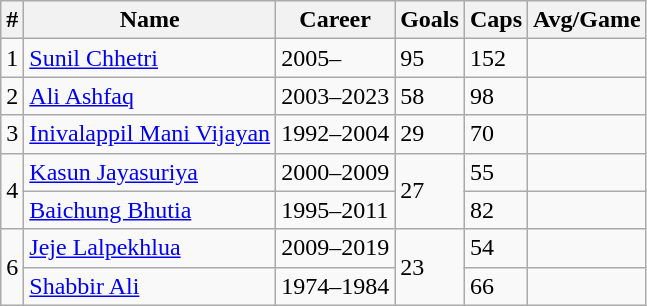<table class="wikitable";>
<tr>
<th>#</th>
<th>Name</th>
<th>Career</th>
<th>Goals</th>
<th>Caps</th>
<th>Avg/Game</th>
</tr>
<tr>
<td>1</td>
<td> <a href='#'>Sunil Chhetri</a> </td>
<td>2005–</td>
<td>95</td>
<td>152</td>
<td></td>
</tr>
<tr>
<td>2</td>
<td> <a href='#'>Ali Ashfaq</a> </td>
<td>2003–2023</td>
<td>58</td>
<td>98</td>
<td></td>
</tr>
<tr>
<td>3</td>
<td> <a href='#'>Inivalappil Mani Vijayan</a> </td>
<td>1992–2004</td>
<td>29</td>
<td>70</td>
<td></td>
</tr>
<tr>
<td rowspan="2">4</td>
<td> <a href='#'>Kasun Jayasuriya</a> </td>
<td>2000–2009</td>
<td rowspan="2">27</td>
<td>55</td>
<td></td>
</tr>
<tr>
<td> <a href='#'>Baichung Bhutia</a> </td>
<td>1995–2011</td>
<td>82</td>
<td></td>
</tr>
<tr>
<td rowspan="2">6</td>
<td> <a href='#'>Jeje Lalpekhlua</a> </td>
<td>2009–2019</td>
<td rowspan="2">23</td>
<td>54</td>
<td></td>
</tr>
<tr>
<td> <a href='#'>Shabbir Ali</a></td>
<td>1974–1984</td>
<td>66</td>
<td></td>
</tr>
</table>
